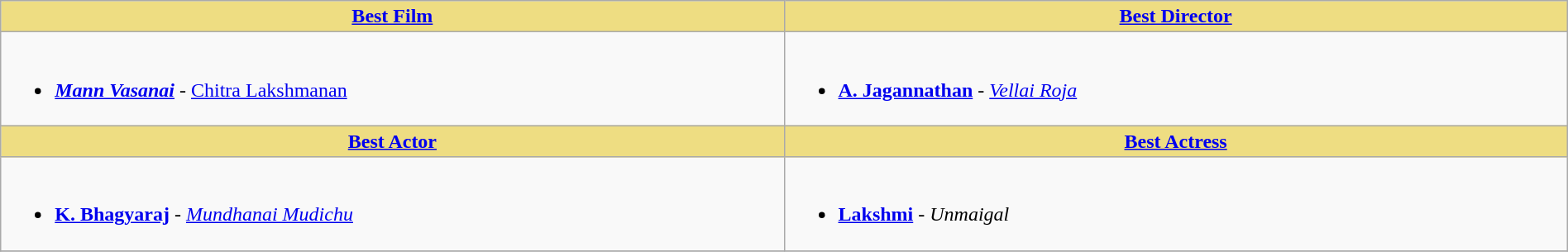<table class="wikitable" width=100% |>
<tr>
<th !  style="background:#eedd82; text-align:center; width:50%;"><a href='#'>Best Film</a></th>
<th !  style="background:#eedd82; text-align:center; width:50%;"><a href='#'>Best Director</a></th>
</tr>
<tr>
<td valign="top"><br><ul><li><strong><em><a href='#'>Mann Vasanai</a></em></strong> - <a href='#'>Chitra Lakshmanan</a></li></ul></td>
<td valign="top"><br><ul><li><strong><a href='#'>A. Jagannathan</a></strong> - <em><a href='#'>Vellai Roja</a></em></li></ul></td>
</tr>
<tr>
<th !  style="background:#eedd82; text-align:center; width:50%;"><a href='#'>Best Actor</a></th>
<th !  style="background:#eedd82; text-align:center; width:50%;"><a href='#'>Best Actress</a></th>
</tr>
<tr>
<td valign="top"><br><ul><li><strong><a href='#'>K. Bhagyaraj</a></strong> - <em><a href='#'>Mundhanai Mudichu</a></em></li></ul></td>
<td valign="top"><br><ul><li><strong><a href='#'>Lakshmi</a></strong> - <em>Unmaigal</em></li></ul></td>
</tr>
<tr>
</tr>
</table>
